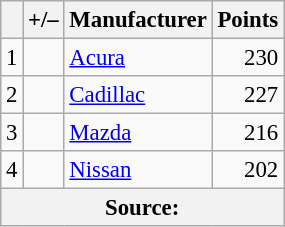<table class="wikitable" style="font-size: 95%;">
<tr>
<th scope="col"></th>
<th scope="col">+/–</th>
<th scope="col">Manufacturer</th>
<th scope="col">Points</th>
</tr>
<tr>
<td align=center>1</td>
<td align="left"></td>
<td> <a href='#'>Acura</a></td>
<td align=right>230</td>
</tr>
<tr>
<td align=center>2</td>
<td align="left"></td>
<td> <a href='#'>Cadillac</a></td>
<td align=right>227</td>
</tr>
<tr>
<td align=center>3</td>
<td align="left"></td>
<td> <a href='#'>Mazda</a></td>
<td align=right>216</td>
</tr>
<tr>
<td align=center>4</td>
<td align="left"></td>
<td> <a href='#'>Nissan</a></td>
<td align=right>202</td>
</tr>
<tr>
<th colspan=5>Source:</th>
</tr>
</table>
